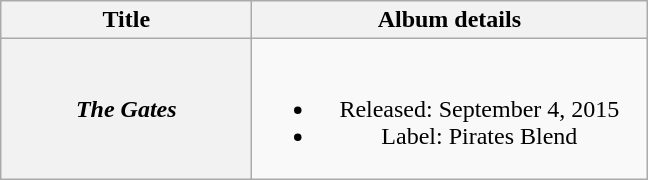<table class="wikitable plainrowheaders" style="text-align:center;" border="1">
<tr>
<th scope="col" style="width:10em;">Title</th>
<th scope="col" style="width:16em;">Album details</th>
</tr>
<tr>
<th scope="row"><em>The Gates</em></th>
<td><br><ul><li>Released: September 4, 2015</li><li>Label: Pirates Blend</li></ul></td>
</tr>
</table>
